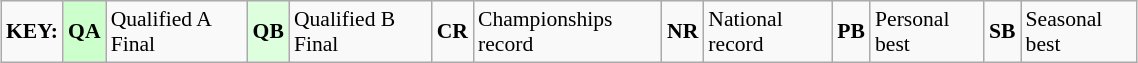<table class="wikitable" style="margin:0.5em auto; font-size:90%;position:relative;" width=60%>
<tr>
<td><strong>KEY:</strong></td>
<td bgcolor=ccffcc align=center><strong>QA</strong></td>
<td>Qualified A Final</td>
<td bgcolor=ddffdd align=center><strong>QB</strong></td>
<td>Qualified B Final</td>
<td align=center><strong>CR</strong></td>
<td>Championships record</td>
<td align=center><strong>NR</strong></td>
<td>National record</td>
<td align=center><strong>PB</strong></td>
<td>Personal best</td>
<td align=center><strong>SB</strong></td>
<td>Seasonal best</td>
</tr>
</table>
